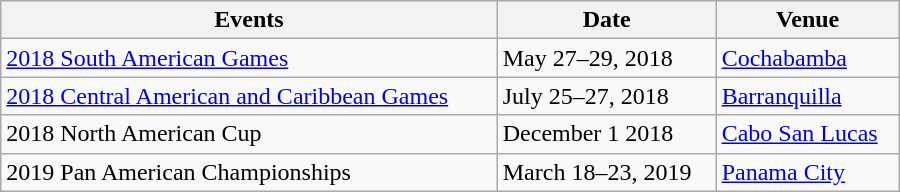<table class="wikitable" width=600>
<tr>
<th>Events</th>
<th>Date</th>
<th>Venue</th>
</tr>
<tr>
<td><a href='#'>2018 South American Games</a></td>
<td>May 27–29, 2018</td>
<td> <a href='#'>Cochabamba</a></td>
</tr>
<tr>
<td><a href='#'>2018 Central American and Caribbean Games</a></td>
<td>July 25–27, 2018</td>
<td> <a href='#'>Barranquilla</a></td>
</tr>
<tr>
<td>2018 North American Cup</td>
<td>December 1 2018</td>
<td> <a href='#'>Cabo San Lucas</a></td>
</tr>
<tr>
<td>2019 Pan American Championships</td>
<td>March 18–23, 2019</td>
<td> <a href='#'>Panama City</a></td>
</tr>
</table>
